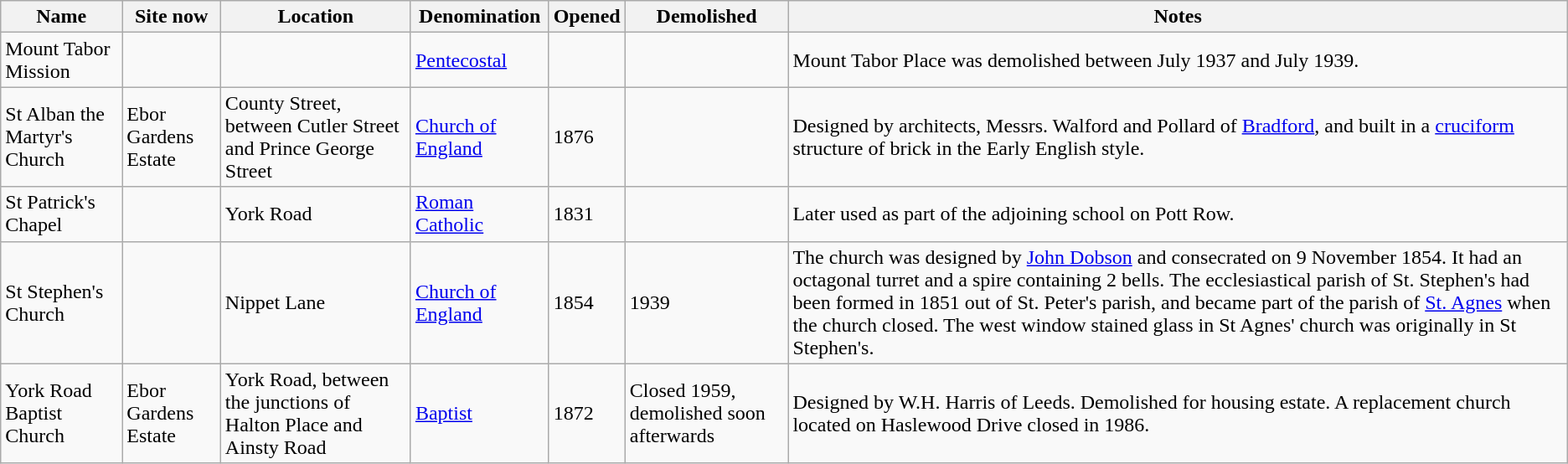<table class="wikitable sortable">
<tr>
<th>Name</th>
<th class="unsortable">Site now</th>
<th>Location</th>
<th>Denomination</th>
<th>Opened</th>
<th>Demolished</th>
<th class="unsortable">Notes</th>
</tr>
<tr>
<td>Mount Tabor Mission</td>
<td></td>
<td></td>
<td><a href='#'>Pentecostal</a></td>
<td></td>
<td></td>
<td>Mount Tabor Place was demolished between July 1937 and July 1939.</td>
</tr>
<tr>
<td>St Alban the Martyr's Church</td>
<td>Ebor Gardens Estate</td>
<td>County Street, between Cutler Street and Prince George Street</td>
<td><a href='#'>Church of England</a></td>
<td>1876 </td>
<td></td>
<td>Designed by architects, Messrs. Walford and Pollard of <a href='#'>Bradford</a>, and built in a <a href='#'>cruciform</a> structure of brick in the Early English style.</td>
</tr>
<tr>
<td>St Patrick's Chapel</td>
<td></td>
<td>York Road</td>
<td><a href='#'>Roman Catholic</a></td>
<td>1831 </td>
<td></td>
<td>Later used as part of the adjoining school on Pott Row.</td>
</tr>
<tr>
<td>St Stephen's Church</td>
<td></td>
<td>Nippet Lane</td>
<td><a href='#'>Church of England</a></td>
<td>1854</td>
<td>1939 </td>
<td>The church was designed by <a href='#'>John Dobson</a> and consecrated on 9 November 1854. It had an octagonal turret and a spire containing 2 bells. The ecclesiastical parish of St. Stephen's had been formed in 1851 out of St. Peter's parish, and became part of the parish of <a href='#'>St. Agnes</a> when the church closed. The west window stained glass in St Agnes' church was originally in St Stephen's.</td>
</tr>
<tr>
<td>York Road Baptist Church</td>
<td>Ebor Gardens Estate</td>
<td>York Road, between the junctions of Halton Place and Ainsty Road</td>
<td><a href='#'>Baptist</a></td>
<td>1872 </td>
<td>Closed 1959, demolished soon afterwards</td>
<td>Designed by W.H. Harris of Leeds. Demolished for housing estate. A replacement church located on Haslewood Drive closed in 1986.</td>
</tr>
</table>
